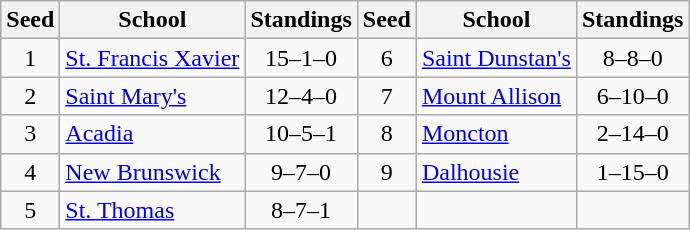<table class="wikitable">
<tr>
<th>Seed</th>
<th>School</th>
<th>Standings</th>
<th>Seed</th>
<th>School</th>
<th>Standings</th>
</tr>
<tr>
<td align=center>1</td>
<td><a href='#'>St. Francis Xavier</a></td>
<td align=center>15–1–0</td>
<td align=center>6</td>
<td><a href='#'>Saint Dunstan's</a></td>
<td align=center>8–8–0</td>
</tr>
<tr>
<td align=center>2</td>
<td><a href='#'>Saint Mary's</a></td>
<td align=center>12–4–0</td>
<td align=center>7</td>
<td><a href='#'>Mount Allison</a></td>
<td align=center>6–10–0</td>
</tr>
<tr>
<td align=center>3</td>
<td><a href='#'>Acadia</a></td>
<td align=center>10–5–1</td>
<td align=center>8</td>
<td><a href='#'>Moncton</a></td>
<td align=center>2–14–0</td>
</tr>
<tr>
<td align=center>4</td>
<td><a href='#'>New Brunswick</a></td>
<td align=center>9–7–0</td>
<td align=center>9</td>
<td><a href='#'>Dalhousie</a></td>
<td align=center>1–15–0</td>
</tr>
<tr>
<td align=center>5</td>
<td><a href='#'>St. Thomas</a></td>
<td align=center>8–7–1</td>
<td></td>
<td></td>
<td></td>
</tr>
</table>
